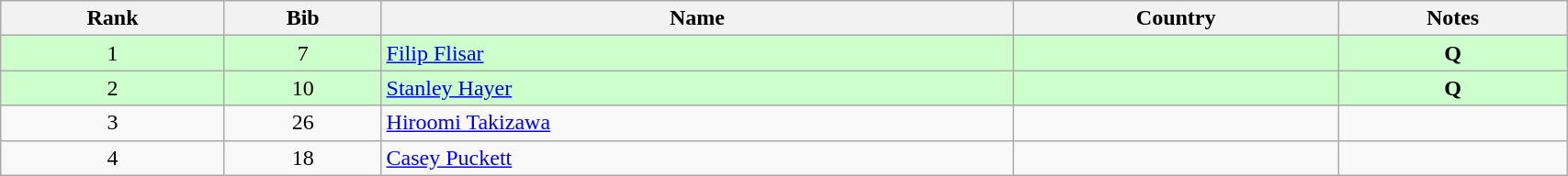<table class="wikitable" style="text-align:center;" width=90%>
<tr>
<th>Rank</th>
<th>Bib</th>
<th>Name</th>
<th>Country</th>
<th>Notes</th>
</tr>
<tr bgcolor="#ccffcc">
<td>1</td>
<td>7</td>
<td align=left><a href='#'>Filip Flisar</a></td>
<td align=left></td>
<td><strong>Q</strong></td>
</tr>
<tr bgcolor="#ccffcc">
<td>2</td>
<td>10</td>
<td align=left><a href='#'>Stanley Hayer</a></td>
<td align=left></td>
<td><strong>Q</strong></td>
</tr>
<tr>
<td>3</td>
<td>26</td>
<td align=left><a href='#'>Hiroomi Takizawa</a></td>
<td align=left></td>
<td></td>
</tr>
<tr>
<td>4</td>
<td>18</td>
<td align=left><a href='#'>Casey Puckett</a></td>
<td align=left></td>
<td></td>
</tr>
</table>
